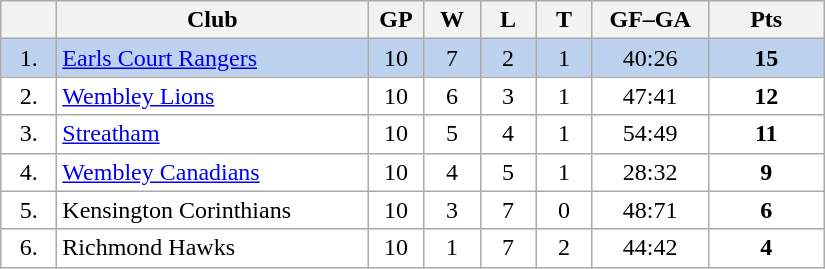<table class="wikitable">
<tr>
<th width="30"></th>
<th width="200">Club</th>
<th width="30">GP</th>
<th width="30">W</th>
<th width="30">L</th>
<th width="30">T</th>
<th width="70">GF–GA</th>
<th width="70">Pts</th>
</tr>
<tr bgcolor="#BCD2EE" align="center">
<td>1.</td>
<td align="left"><a href='#'>Earls Court Rangers</a></td>
<td>10</td>
<td>7</td>
<td>2</td>
<td>1</td>
<td>40:26</td>
<td><strong>15</strong></td>
</tr>
<tr bgcolor="#FFFFFF" align="center">
<td>2.</td>
<td align="left"><a href='#'>Wembley Lions</a></td>
<td>10</td>
<td>6</td>
<td>3</td>
<td>1</td>
<td>47:41</td>
<td><strong>12</strong></td>
</tr>
<tr bgcolor="#FFFFFF" align="center">
<td>3.</td>
<td align="left"><a href='#'>Streatham</a></td>
<td>10</td>
<td>5</td>
<td>4</td>
<td>1</td>
<td>54:49</td>
<td><strong>11</strong></td>
</tr>
<tr bgcolor="#FFFFFF" align="center">
<td>4.</td>
<td align="left"><a href='#'>Wembley Canadians</a></td>
<td>10</td>
<td>4</td>
<td>5</td>
<td>1</td>
<td>28:32</td>
<td><strong>9</strong></td>
</tr>
<tr bgcolor="#FFFFFF" align="center">
<td>5.</td>
<td align="left">Kensington Corinthians</td>
<td>10</td>
<td>3</td>
<td>7</td>
<td>0</td>
<td>48:71</td>
<td><strong>6</strong></td>
</tr>
<tr bgcolor="#FFFFFF" align="center">
<td>6.</td>
<td align="left">Richmond Hawks</td>
<td>10</td>
<td>1</td>
<td>7</td>
<td>2</td>
<td>44:42</td>
<td><strong>4</strong></td>
</tr>
</table>
